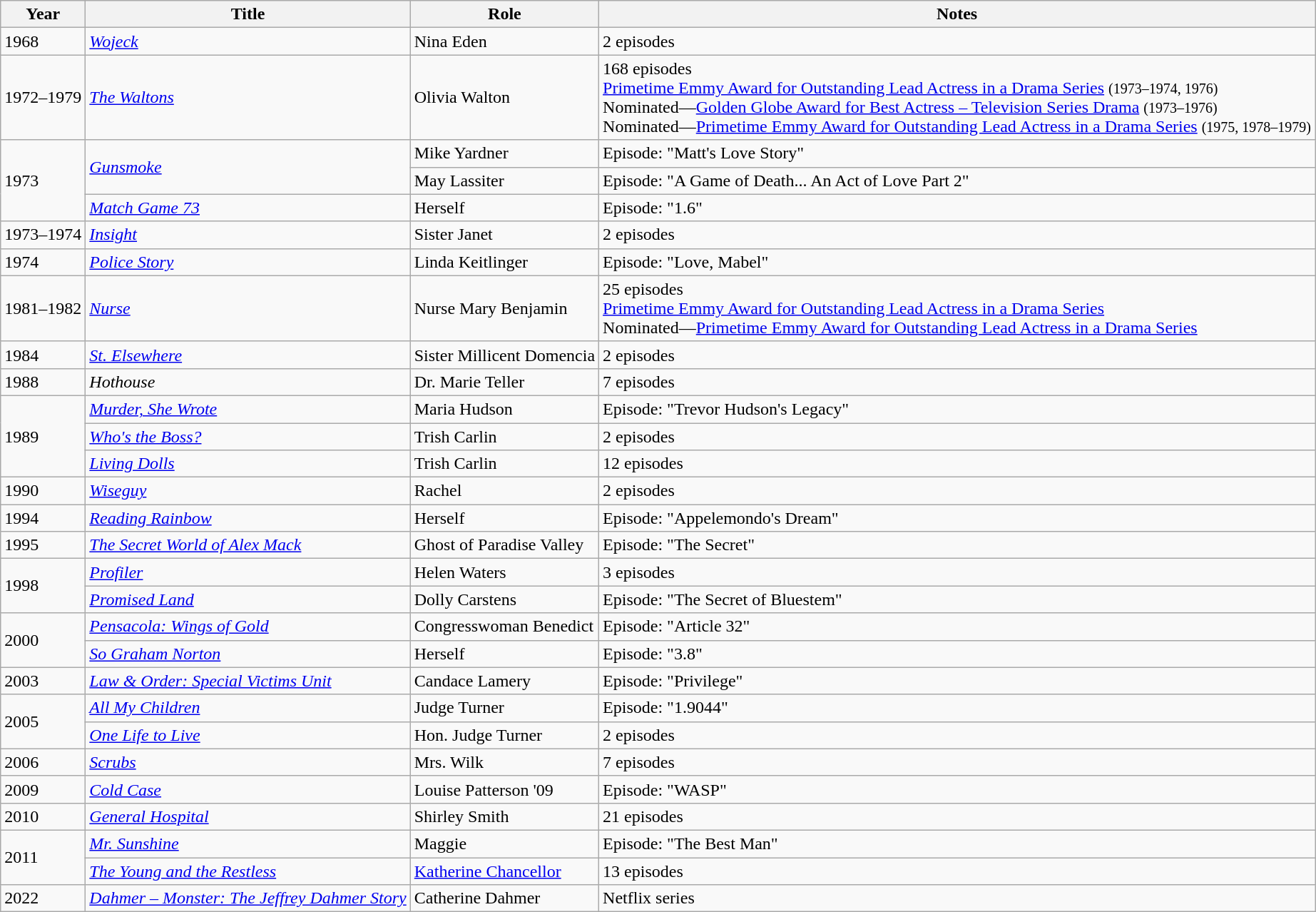<table class="wikitable sortable">
<tr>
<th>Year</th>
<th>Title</th>
<th>Role</th>
<th>Notes</th>
</tr>
<tr>
<td>1968</td>
<td><em><a href='#'>Wojeck</a></em></td>
<td>Nina Eden</td>
<td>2 episodes</td>
</tr>
<tr>
<td>1972–1979</td>
<td><em><a href='#'>The Waltons</a></em></td>
<td>Olivia Walton</td>
<td>168 episodes<br><a href='#'>Primetime Emmy Award for Outstanding Lead Actress in a Drama Series</a> <small>(1973–1974, 1976)</small><br>Nominated—<a href='#'>Golden Globe Award for Best Actress – Television Series Drama</a> <small>(1973–1976)</small><br>Nominated—<a href='#'>Primetime Emmy Award for Outstanding Lead Actress in a Drama Series</a> <small>(1975, 1978–1979)</small></td>
</tr>
<tr>
<td rowspan=3>1973</td>
<td rowspan=2><em><a href='#'>Gunsmoke</a></em></td>
<td>Mike Yardner</td>
<td>Episode: "Matt's Love Story"</td>
</tr>
<tr>
<td>May Lassiter</td>
<td>Episode: "A Game of Death... An Act of Love Part 2"</td>
</tr>
<tr>
<td><em><a href='#'>Match Game 73</a></em></td>
<td>Herself</td>
<td>Episode: "1.6"</td>
</tr>
<tr>
<td>1973–1974</td>
<td><em><a href='#'>Insight</a></em></td>
<td>Sister Janet</td>
<td>2 episodes</td>
</tr>
<tr>
<td>1974</td>
<td><em><a href='#'>Police Story</a></em></td>
<td>Linda Keitlinger</td>
<td>Episode: "Love, Mabel"</td>
</tr>
<tr>
<td>1981–1982</td>
<td><em><a href='#'>Nurse</a></em></td>
<td>Nurse Mary Benjamin</td>
<td>25 episodes<br><a href='#'>Primetime Emmy Award for Outstanding Lead Actress in a Drama Series</a><br>Nominated—<a href='#'>Primetime Emmy Award for Outstanding Lead Actress in a Drama Series</a></td>
</tr>
<tr>
<td>1984</td>
<td><em><a href='#'>St. Elsewhere</a></em></td>
<td>Sister Millicent Domencia</td>
<td>2 episodes</td>
</tr>
<tr>
<td>1988</td>
<td><em>Hothouse</em></td>
<td>Dr. Marie Teller</td>
<td>7 episodes</td>
</tr>
<tr>
<td rowspan=3>1989</td>
<td><em><a href='#'>Murder, She Wrote</a></em></td>
<td>Maria Hudson</td>
<td>Episode: "Trevor Hudson's Legacy"</td>
</tr>
<tr>
<td><em><a href='#'>Who's the Boss?</a></em></td>
<td>Trish Carlin</td>
<td>2 episodes</td>
</tr>
<tr>
<td><em><a href='#'>Living Dolls</a></em></td>
<td>Trish Carlin</td>
<td>12 episodes</td>
</tr>
<tr>
<td>1990</td>
<td><em><a href='#'>Wiseguy</a></em></td>
<td>Rachel</td>
<td>2 episodes</td>
</tr>
<tr>
<td>1994</td>
<td><em><a href='#'>Reading Rainbow</a></em></td>
<td>Herself</td>
<td>Episode: "Appelemondo's Dream"</td>
</tr>
<tr>
<td>1995</td>
<td><em><a href='#'>The Secret World of Alex Mack</a></em></td>
<td>Ghost of Paradise Valley</td>
<td>Episode: "The Secret"</td>
</tr>
<tr>
<td rowspan=2>1998</td>
<td><em><a href='#'>Profiler</a></em></td>
<td>Helen Waters</td>
<td>3 episodes</td>
</tr>
<tr>
<td><em><a href='#'>Promised Land</a></em></td>
<td>Dolly Carstens</td>
<td>Episode: "The Secret of Bluestem"</td>
</tr>
<tr>
<td rowspan=2>2000</td>
<td><em><a href='#'>Pensacola: Wings of Gold</a></em></td>
<td>Congresswoman Benedict</td>
<td>Episode: "Article 32"</td>
</tr>
<tr>
<td><em><a href='#'>So Graham Norton</a></em></td>
<td>Herself</td>
<td>Episode: "3.8"</td>
</tr>
<tr>
<td>2003</td>
<td><em><a href='#'>Law & Order: Special Victims Unit</a></em></td>
<td>Candace Lamery</td>
<td>Episode: "Privilege"</td>
</tr>
<tr>
<td rowspan=2>2005</td>
<td><em><a href='#'>All My Children</a></em></td>
<td>Judge Turner</td>
<td>Episode: "1.9044"</td>
</tr>
<tr>
<td><em><a href='#'>One Life to Live</a></em></td>
<td>Hon. Judge Turner</td>
<td>2 episodes</td>
</tr>
<tr>
<td>2006</td>
<td><em><a href='#'>Scrubs</a></em></td>
<td>Mrs. Wilk</td>
<td>7 episodes</td>
</tr>
<tr>
<td>2009</td>
<td><em><a href='#'>Cold Case</a></em></td>
<td>Louise Patterson '09</td>
<td>Episode: "WASP"</td>
</tr>
<tr>
<td>2010</td>
<td><em><a href='#'>General Hospital</a></em></td>
<td>Shirley Smith</td>
<td>21 episodes</td>
</tr>
<tr>
<td rowspan=2>2011</td>
<td><em><a href='#'>Mr. Sunshine</a></em></td>
<td>Maggie</td>
<td>Episode: "The Best Man"</td>
</tr>
<tr>
<td><em><a href='#'>The Young and the Restless</a></em></td>
<td><a href='#'>Katherine Chancellor</a></td>
<td>13 episodes</td>
</tr>
<tr>
<td>2022</td>
<td><em><a href='#'>Dahmer – Monster: The Jeffrey Dahmer Story</a></em></td>
<td>Catherine Dahmer</td>
<td>Netflix series</td>
</tr>
</table>
